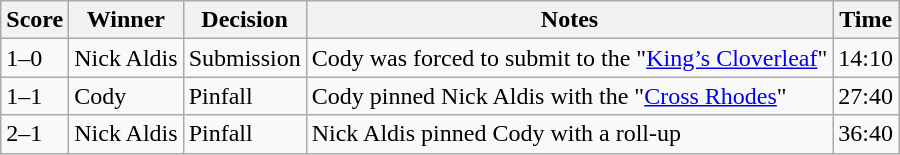<table style="font-size: 100%" class="wikitable">
<tr>
<th><strong>Score</strong></th>
<th><strong>Winner</strong></th>
<th><strong>Decision</strong></th>
<th><strong>Notes</strong></th>
<th><strong>Time</strong></th>
</tr>
<tr>
<td>1–0</td>
<td>Nick Aldis</td>
<td>Submission</td>
<td>Cody was forced to submit to the "<a href='#'>King’s Cloverleaf</a>"</td>
<td>14:10</td>
</tr>
<tr>
<td>1–1</td>
<td>Cody</td>
<td>Pinfall</td>
<td>Cody pinned Nick Aldis with the "<a href='#'>Cross Rhodes</a>"</td>
<td>27:40</td>
</tr>
<tr>
<td>2–1</td>
<td>Nick Aldis</td>
<td>Pinfall</td>
<td>Nick Aldis pinned Cody with a roll-up</td>
<td>36:40</td>
</tr>
</table>
